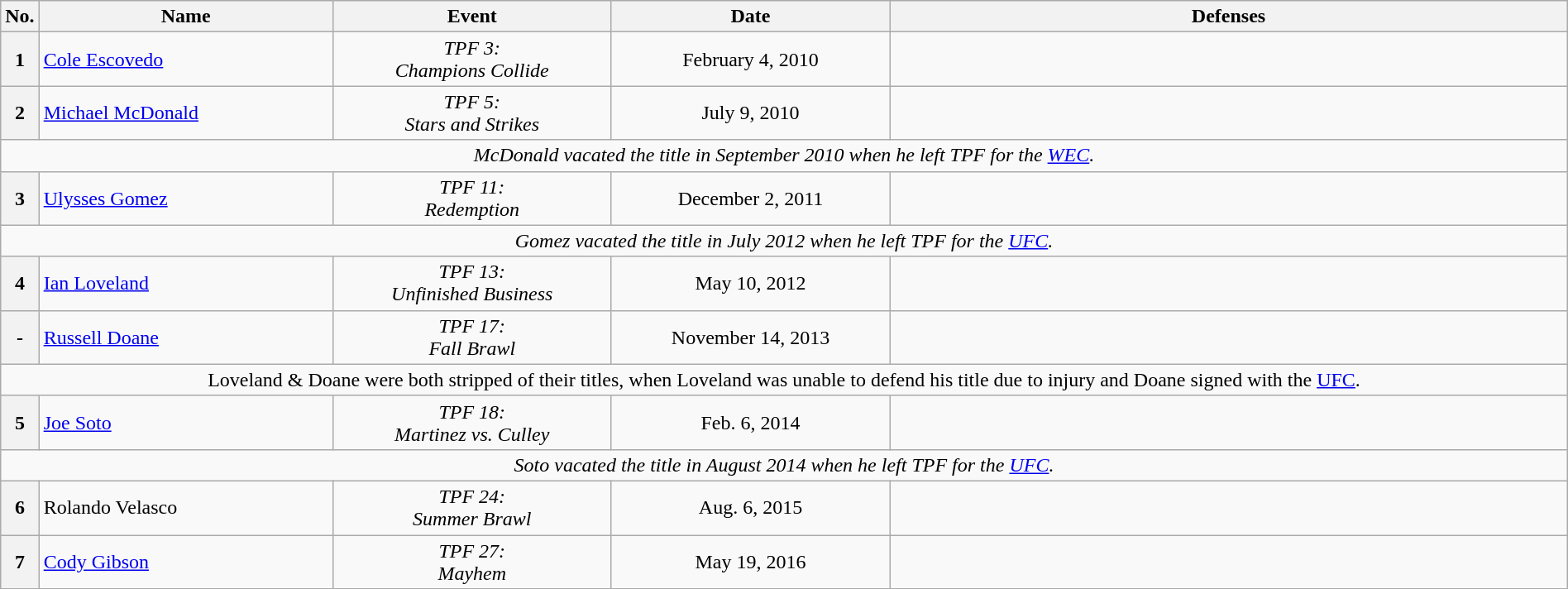<table class="wikitable" width=100%>
<tr>
<th width=1%>No.</th>
<th width=19%>Name</th>
<th width=18%>Event</th>
<th width=18%>Date</th>
<th width=44%>Defenses</th>
</tr>
<tr>
<th>1</th>
<td align=left> <a href='#'>Cole Escovedo</a><br></td>
<td align=center><em>TPF 3:</em><br><em>Champions Collide</em><br></td>
<td align=center>February 4, 2010</td>
<td></td>
</tr>
<tr>
<th>2</th>
<td align=left> <a href='#'>Michael McDonald</a></td>
<td align=center><em>TPF 5:</em><br><em>Stars and Strikes</em><br></td>
<td align=center>July 9, 2010</td>
<td></td>
</tr>
<tr>
<td align="center" colspan="5"><em>McDonald vacated the title in September 2010 when he left TPF for the <a href='#'>WEC</a>.</em></td>
</tr>
<tr>
<th>3</th>
<td align=left> <a href='#'>Ulysses Gomez</a><br></td>
<td align=center><em>TPF 11:</em><br><em>Redemption</em><br></td>
<td align=center>December 2, 2011</td>
<td></td>
</tr>
<tr>
<td align="center" colspan="5"><em>Gomez vacated the title in July 2012 when he left TPF for the <a href='#'>UFC</a>.</em></td>
</tr>
<tr>
<th>4</th>
<td align=left> <a href='#'>Ian Loveland</a><br></td>
<td align=center><em>TPF 13:</em><br><em>Unfinished Business</em><br></td>
<td align=center>May 10, 2012</td>
<td><br></td>
</tr>
<tr>
<th>-</th>
<td align=left> <a href='#'>Russell Doane</a><br></td>
<td align=center><em>TPF 17:</em><br><em>Fall Brawl</em><br></td>
<td align=center>November 14, 2013</td>
<td></td>
</tr>
<tr>
<td align="center" colspan="5">Loveland & Doane were both stripped of their titles, when Loveland was unable to defend his title due to injury and Doane signed with the <a href='#'>UFC</a>.</td>
</tr>
<tr>
<th>5</th>
<td align=left> <a href='#'>Joe Soto</a><br></td>
<td align=center><em>TPF 18:</em><br><em>Martinez vs. Culley</em><br></td>
<td align=center>Feb. 6, 2014</td>
<td><br></td>
</tr>
<tr>
<td align="center" colspan="5"><em>Soto vacated the title in August 2014 when he left TPF for the <a href='#'>UFC</a>.</em></td>
</tr>
<tr>
<th>6</th>
<td align=left> Rolando Velasco<br></td>
<td align=center><em>TPF 24:</em><br><em>Summer Brawl</em><br></td>
<td align=center>Aug. 6, 2015</td>
<td></td>
</tr>
<tr>
<th>7</th>
<td align=left> <a href='#'>Cody Gibson</a><br></td>
<td align=center><em>TPF 27:</em><br><em>Mayhem</em><br></td>
<td align=center>May 19, 2016</td>
<td></td>
</tr>
<tr>
</tr>
</table>
